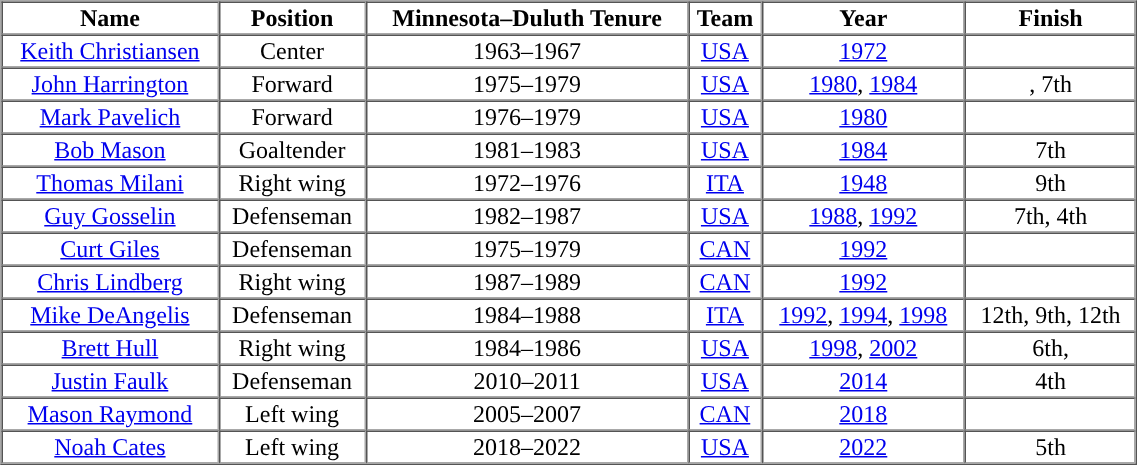<table cellpadding="1" border="1" cellspacing="0" width="60%">
<tr>
<th>Name</th>
<th>Position</th>
<th>Minnesota–Duluth Tenure</th>
<th>Team</th>
<th>Year</th>
<th>Finish</th>
</tr>
<tr align="center">
<td><a href='#'>Keith Christiansen</a></td>
<td>Center</td>
<td>1963–1967</td>
<td> <a href='#'>USA</a></td>
<td><a href='#'>1972</a></td>
<td></td>
</tr>
<tr align="center">
<td><a href='#'>John Harrington</a></td>
<td>Forward</td>
<td>1975–1979</td>
<td> <a href='#'>USA</a></td>
<td><a href='#'>1980</a>, <a href='#'>1984</a></td>
<td>, 7th</td>
</tr>
<tr align="center">
<td><a href='#'>Mark Pavelich</a></td>
<td>Forward</td>
<td>1976–1979</td>
<td> <a href='#'>USA</a></td>
<td><a href='#'>1980</a></td>
<td></td>
</tr>
<tr align="center">
<td><a href='#'>Bob Mason</a></td>
<td>Goaltender</td>
<td>1981–1983</td>
<td> <a href='#'>USA</a></td>
<td><a href='#'>1984</a></td>
<td>7th</td>
</tr>
<tr align="center">
<td><a href='#'>Thomas Milani</a></td>
<td>Right wing</td>
<td>1972–1976</td>
<td> <a href='#'>ITA</a></td>
<td><a href='#'>1948</a></td>
<td>9th</td>
</tr>
<tr align="center">
<td><a href='#'>Guy Gosselin</a></td>
<td>Defenseman</td>
<td>1982–1987</td>
<td> <a href='#'>USA</a></td>
<td><a href='#'>1988</a>, <a href='#'>1992</a></td>
<td>7th, 4th</td>
</tr>
<tr align="center">
<td><a href='#'>Curt Giles</a></td>
<td>Defenseman</td>
<td>1975–1979</td>
<td> <a href='#'>CAN</a></td>
<td><a href='#'>1992</a></td>
<td></td>
</tr>
<tr align="center">
<td><a href='#'>Chris Lindberg</a></td>
<td>Right wing</td>
<td>1987–1989</td>
<td> <a href='#'>CAN</a></td>
<td><a href='#'>1992</a></td>
<td></td>
</tr>
<tr align="center">
<td><a href='#'>Mike DeAngelis</a></td>
<td>Defenseman</td>
<td>1984–1988</td>
<td> <a href='#'>ITA</a></td>
<td><a href='#'>1992</a>, <a href='#'>1994</a>, <a href='#'>1998</a></td>
<td>12th, 9th, 12th</td>
</tr>
<tr align="center">
<td><a href='#'>Brett Hull</a></td>
<td>Right wing</td>
<td>1984–1986</td>
<td> <a href='#'>USA</a></td>
<td><a href='#'>1998</a>, <a href='#'>2002</a></td>
<td>6th, </td>
</tr>
<tr align="center">
<td><a href='#'>Justin Faulk</a></td>
<td>Defenseman</td>
<td>2010–2011</td>
<td> <a href='#'>USA</a></td>
<td><a href='#'>2014</a></td>
<td>4th</td>
</tr>
<tr align="center">
<td><a href='#'>Mason Raymond</a></td>
<td>Left wing</td>
<td>2005–2007</td>
<td> <a href='#'>CAN</a></td>
<td><a href='#'>2018</a></td>
<td></td>
</tr>
<tr align="center">
<td><a href='#'>Noah Cates</a></td>
<td>Left wing</td>
<td>2018–2022</td>
<td> <a href='#'>USA</a></td>
<td><a href='#'>2022</a></td>
<td>5th</td>
</tr>
<tr align="center">
</tr>
</table>
